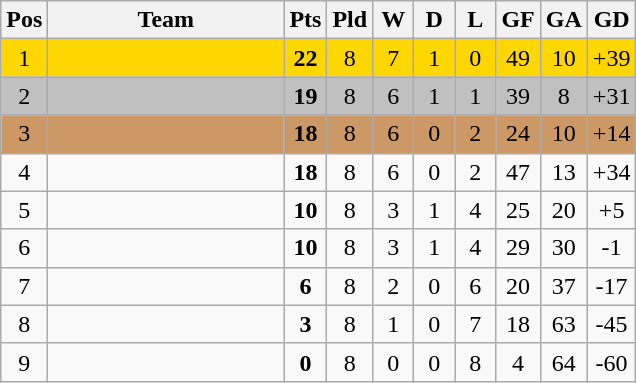<table class="wikitable" style="text-align:center;">
<tr>
<th width=20>Pos</th>
<th width=150>Team</th>
<th width=20>Pts</th>
<th width=20>Pld</th>
<th width=20>W</th>
<th width=20>D</th>
<th width=20>L</th>
<th width=20>GF</th>
<th width=20>GA</th>
<th width=20>GD</th>
</tr>
<tr bgcolor=gold>
<td>1</td>
<td align="left"></td>
<td><strong>22</strong></td>
<td>8</td>
<td>7</td>
<td>1</td>
<td>0</td>
<td>49</td>
<td>10</td>
<td>+39</td>
</tr>
<tr bgcolor=silver>
<td>2</td>
<td align="left"></td>
<td><strong>19</strong></td>
<td>8</td>
<td>6</td>
<td>1</td>
<td>1</td>
<td>39</td>
<td>8</td>
<td>+31</td>
</tr>
<tr bgcolor="#cc9966">
<td>3</td>
<td align="left"></td>
<td><strong>18</strong></td>
<td>8</td>
<td>6</td>
<td>0</td>
<td>2</td>
<td>24</td>
<td>10</td>
<td>+14</td>
</tr>
<tr>
<td>4</td>
<td align="left"></td>
<td><strong>18</strong></td>
<td>8</td>
<td>6</td>
<td>0</td>
<td>2</td>
<td>47</td>
<td>13</td>
<td>+34</td>
</tr>
<tr>
<td>5</td>
<td align="left"></td>
<td><strong>10</strong></td>
<td>8</td>
<td>3</td>
<td>1</td>
<td>4</td>
<td>25</td>
<td>20</td>
<td>+5</td>
</tr>
<tr>
<td>6</td>
<td align="left"></td>
<td><strong>10</strong></td>
<td>8</td>
<td>3</td>
<td>1</td>
<td>4</td>
<td>29</td>
<td>30</td>
<td>-1</td>
</tr>
<tr>
<td>7</td>
<td align="left"></td>
<td><strong>6</strong></td>
<td>8</td>
<td>2</td>
<td>0</td>
<td>6</td>
<td>20</td>
<td>37</td>
<td>-17</td>
</tr>
<tr>
<td>8</td>
<td align="left"></td>
<td><strong>3</strong></td>
<td>8</td>
<td>1</td>
<td>0</td>
<td>7</td>
<td>18</td>
<td>63</td>
<td>-45</td>
</tr>
<tr>
<td>9</td>
<td align="left"></td>
<td><strong>0</strong></td>
<td>8</td>
<td>0</td>
<td>0</td>
<td>8</td>
<td>4</td>
<td>64</td>
<td>-60</td>
</tr>
</table>
